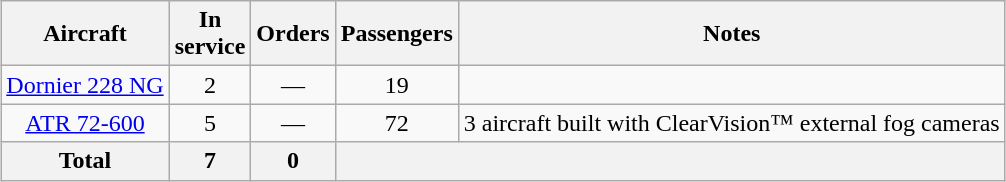<table class="wikitable" style="margin:1em auto; text-align:center;">
<tr>
<th>Aircraft</th>
<th>In<br>service</th>
<th>Orders</th>
<th>Passengers</th>
<th>Notes</th>
</tr>
<tr>
<td><a href='#'>Dornier 228 NG</a></td>
<td>2</td>
<td>—</td>
<td>19</td>
<td></td>
</tr>
<tr>
<td><a href='#'>ATR 72-600</a></td>
<td>5</td>
<td>—</td>
<td>72</td>
<td>3 aircraft built with ClearVision™️ external fog cameras</td>
</tr>
<tr>
<th>Total</th>
<th>7</th>
<th>0</th>
<th colspan="2"></th>
</tr>
</table>
